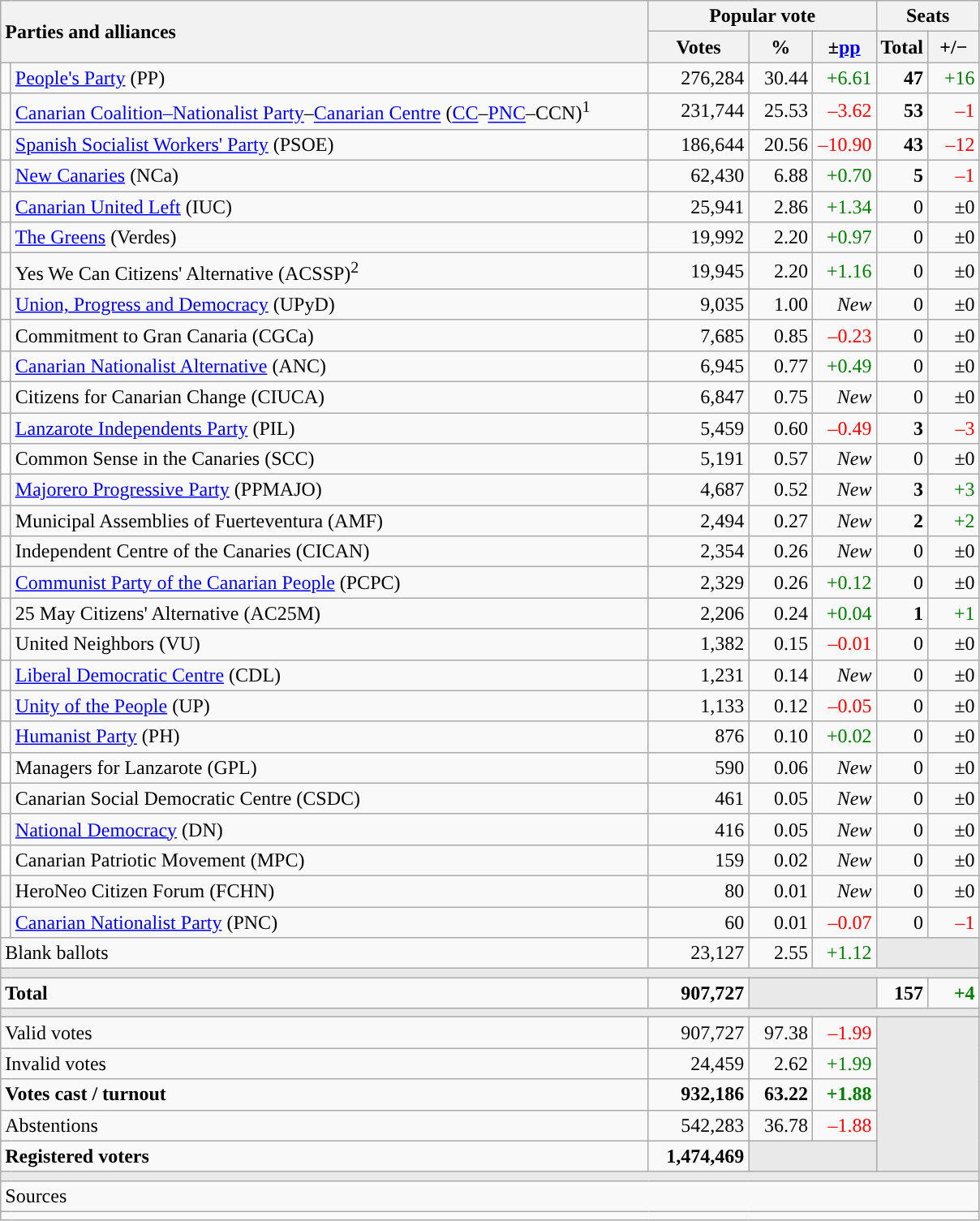<table class="wikitable" style="text-align:right;">
<tr>
<th style="text-align:left;" rowspan="2" colspan="2" width="525">Parties and alliances</th>
<th colspan="3">Popular vote</th>
<th colspan="2">Seats</th>
</tr>
<tr>
<th width="75">Votes</th>
<th width="45">%</th>
<th width="45">±<a href='#'>pp</a></th>
<th width="35">Total</th>
<th width="35">+/−</th>
</tr>
<tr>
<td width="1" style="color:inherit;background:"></td>
<td align="left"><a href='#'>People's Party</a> (PP)</td>
<td>276,284</td>
<td>30.44</td>
<td style="color:green;">+6.61</td>
<td><strong>47</strong></td>
<td style="color:green;">+16</td>
</tr>
<tr>
<td style="color:inherit;background:"></td>
<td align="left"><a href='#'>Canarian Coalition–Nationalist Party</a>–<a href='#'>Canarian Centre</a> (<a href='#'>CC</a>–<a href='#'>PNC</a>–CCN)<sup>1</sup></td>
<td>231,744</td>
<td>25.53</td>
<td style="color:red;">–3.62</td>
<td><strong>53</strong></td>
<td style="color:red;">–1</td>
</tr>
<tr>
<td style="color:inherit;background:"></td>
<td align="left"><a href='#'>Spanish Socialist Workers' Party</a> (PSOE)</td>
<td>186,644</td>
<td>20.56</td>
<td style="color:red;">–10.90</td>
<td><strong>43</strong></td>
<td style="color:red;">–12</td>
</tr>
<tr>
<td style="color:inherit;background:"></td>
<td align="left"><a href='#'>New Canaries</a> (NCa)</td>
<td>62,430</td>
<td>6.88</td>
<td style="color:green;">+0.70</td>
<td><strong>5</strong></td>
<td style="color:red;">–1</td>
</tr>
<tr>
<td style="color:inherit;background:"></td>
<td align="left"><a href='#'>Canarian United Left</a> (IUC)</td>
<td>25,941</td>
<td>2.86</td>
<td style="color:green;">+1.34</td>
<td>0</td>
<td>±0</td>
</tr>
<tr>
<td style="color:inherit;background:"></td>
<td align="left"><a href='#'>The Greens</a> (Verdes)</td>
<td>19,992</td>
<td>2.20</td>
<td style="color:green;">+0.97</td>
<td>0</td>
<td>±0</td>
</tr>
<tr>
<td style="color:inherit;background:"></td>
<td align="left">Yes We Can Citizens' Alternative (ACSSP)<sup>2</sup></td>
<td>19,945</td>
<td>2.20</td>
<td style="color:green;">+1.16</td>
<td>0</td>
<td>±0</td>
</tr>
<tr>
<td style="color:inherit;background:"></td>
<td align="left"><a href='#'>Union, Progress and Democracy</a> (UPyD)</td>
<td>9,035</td>
<td>1.00</td>
<td><em>New</em></td>
<td>0</td>
<td>±0</td>
</tr>
<tr>
<td style="color:inherit;background:"></td>
<td align="left">Commitment to Gran Canaria (CGCa)</td>
<td>7,685</td>
<td>0.85</td>
<td style="color:red;">–0.23</td>
<td>0</td>
<td>±0</td>
</tr>
<tr>
<td style="color:inherit;background:"></td>
<td align="left"><a href='#'>Canarian Nationalist Alternative</a> (ANC)</td>
<td>6,945</td>
<td>0.77</td>
<td style="color:green;">+0.49</td>
<td>0</td>
<td>±0</td>
</tr>
<tr>
<td style="color:inherit;background:"></td>
<td align="left">Citizens for Canarian Change (CIUCA)</td>
<td>6,847</td>
<td>0.75</td>
<td><em>New</em></td>
<td>0</td>
<td>±0</td>
</tr>
<tr>
<td style="color:inherit;background:"></td>
<td align="left"><a href='#'>Lanzarote Independents Party</a> (PIL)</td>
<td>5,459</td>
<td>0.60</td>
<td style="color:red;">–0.49</td>
<td><strong>3</strong></td>
<td style="color:red;">–3</td>
</tr>
<tr>
<td bgcolor="white"></td>
<td align="left">Common Sense in the Canaries (SCC)</td>
<td>5,191</td>
<td>0.57</td>
<td><em>New</em></td>
<td>0</td>
<td>±0</td>
</tr>
<tr>
<td style="color:inherit;background:"></td>
<td align="left"><a href='#'>Majorero Progressive Party</a> (PPMAJO)</td>
<td>4,687</td>
<td>0.52</td>
<td><em>New</em></td>
<td><strong>3</strong></td>
<td style="color:green;">+3</td>
</tr>
<tr>
<td style="color:inherit;background:"></td>
<td align="left">Municipal Assemblies of Fuerteventura (AMF)</td>
<td>2,494</td>
<td>0.27</td>
<td><em>New</em></td>
<td><strong>2</strong></td>
<td style="color:green;">+2</td>
</tr>
<tr>
<td style="color:inherit;background:"></td>
<td align="left">Independent Centre of the Canaries (CICAN)</td>
<td>2,354</td>
<td>0.26</td>
<td><em>New</em></td>
<td>0</td>
<td>±0</td>
</tr>
<tr>
<td style="color:inherit;background:"></td>
<td align="left"><a href='#'>Communist Party of the Canarian People</a> (PCPC)</td>
<td>2,329</td>
<td>0.26</td>
<td style="color:green;">+0.12</td>
<td>0</td>
<td>±0</td>
</tr>
<tr>
<td style="color:inherit;background:"></td>
<td align="left">25 May Citizens' Alternative (AC25M)</td>
<td>2,206</td>
<td>0.24</td>
<td style="color:green;">+0.04</td>
<td><strong>1</strong></td>
<td style="color:green;">+1</td>
</tr>
<tr>
<td style="color:inherit;background:"></td>
<td align="left">United Neighbors (VU)</td>
<td>1,382</td>
<td>0.15</td>
<td style="color:red;">–0.01</td>
<td>0</td>
<td>±0</td>
</tr>
<tr>
<td style="color:inherit;background:"></td>
<td align="left"><a href='#'>Liberal Democratic Centre</a> (CDL)</td>
<td>1,231</td>
<td>0.14</td>
<td><em>New</em></td>
<td>0</td>
<td>±0</td>
</tr>
<tr>
<td style="color:inherit;background:"></td>
<td align="left"><a href='#'>Unity of the People</a> (UP)</td>
<td>1,133</td>
<td>0.12</td>
<td style="color:red;">–0.05</td>
<td>0</td>
<td>±0</td>
</tr>
<tr>
<td style="color:inherit;background:"></td>
<td align="left"><a href='#'>Humanist Party</a> (PH)</td>
<td>876</td>
<td>0.10</td>
<td style="color:green;">+0.02</td>
<td>0</td>
<td>±0</td>
</tr>
<tr>
<td bgcolor="white"></td>
<td align="left">Managers for Lanzarote (GPL)</td>
<td>590</td>
<td>0.06</td>
<td><em>New</em></td>
<td>0</td>
<td>±0</td>
</tr>
<tr>
<td style="color:inherit;background:"></td>
<td align="left">Canarian Social Democratic Centre (CSDC)</td>
<td>461</td>
<td>0.05</td>
<td><em>New</em></td>
<td>0</td>
<td>±0</td>
</tr>
<tr>
<td style="color:inherit;background:"></td>
<td align="left"><a href='#'>National Democracy</a> (DN)</td>
<td>416</td>
<td>0.05</td>
<td><em>New</em></td>
<td>0</td>
<td>±0</td>
</tr>
<tr>
<td bgcolor="white"></td>
<td align="left">Canarian Patriotic Movement (MPC)</td>
<td>159</td>
<td>0.02</td>
<td><em>New</em></td>
<td>0</td>
<td>±0</td>
</tr>
<tr>
<td style="color:inherit;background:"></td>
<td align="left">HeroNeo Citizen Forum (FCHN)</td>
<td>80</td>
<td>0.01</td>
<td><em>New</em></td>
<td>0</td>
<td>±0</td>
</tr>
<tr>
<td style="color:inherit;background:"></td>
<td align="left"><a href='#'>Canarian Nationalist Party</a> (PNC)</td>
<td>60</td>
<td>0.01</td>
<td style="color:red;">–0.07</td>
<td>0</td>
<td style="color:red;">–1</td>
</tr>
<tr>
<td align="left" colspan="2">Blank ballots</td>
<td>23,127</td>
<td>2.55</td>
<td style="color:green;">+1.12</td>
<td bgcolor="#E9E9E9" colspan="2"></td>
</tr>
<tr>
<td colspan="7" bgcolor="#E9E9E9"></td>
</tr>
<tr style="font-weight:bold;">
<td align="left" colspan="2">Total</td>
<td>907,727</td>
<td bgcolor="#E9E9E9" colspan="2"></td>
<td>157</td>
<td style="color:green;">+4</td>
</tr>
<tr>
<td colspan="7" bgcolor="#E9E9E9"></td>
</tr>
<tr>
<td align="left" colspan="2">Valid votes</td>
<td>907,727</td>
<td>97.38</td>
<td style="color:red;">–1.99</td>
<td bgcolor="#E9E9E9" colspan="2" rowspan="5"></td>
</tr>
<tr>
<td align="left" colspan="2">Invalid votes</td>
<td>24,459</td>
<td>2.62</td>
<td style="color:green;">+1.99</td>
</tr>
<tr style="font-weight:bold;">
<td align="left" colspan="2">Votes cast / turnout</td>
<td>932,186</td>
<td>63.22</td>
<td style="color:green;">+1.88</td>
</tr>
<tr>
<td align="left" colspan="2">Abstentions</td>
<td>542,283</td>
<td>36.78</td>
<td style="color:red;">–1.88</td>
</tr>
<tr style="font-weight:bold;">
<td align="left" colspan="2">Registered voters</td>
<td>1,474,469</td>
<td bgcolor="#E9E9E9" colspan="2"></td>
</tr>
<tr>
<td colspan="7" bgcolor="#E9E9E9"></td>
</tr>
<tr>
<td align="left" colspan="7">Sources</td>
</tr>
<tr>
<td colspan="7" style="text-align:left; max-width:790px;"></td>
</tr>
</table>
